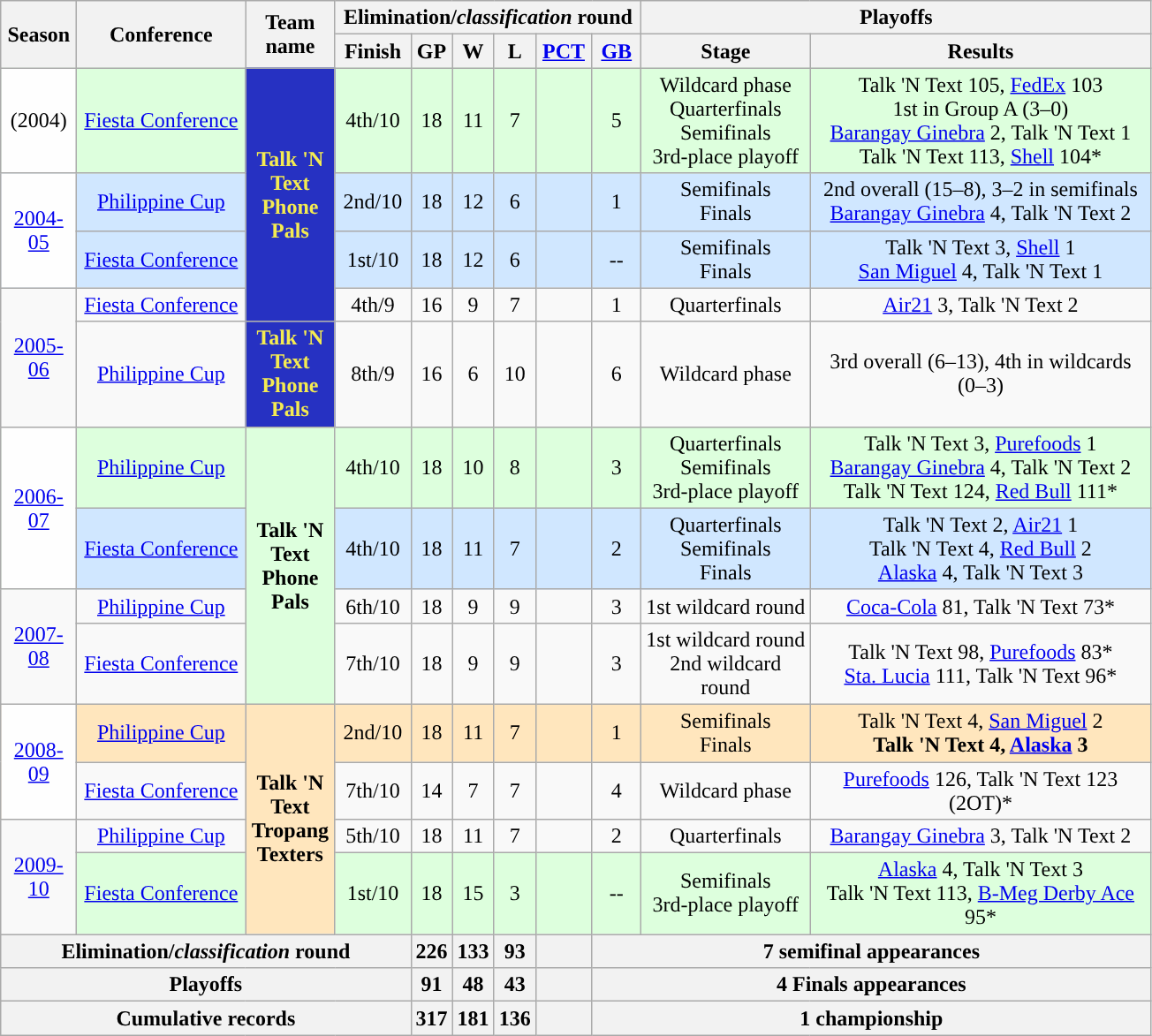<table class=wikitable style="text-align:center;">
<tr>
<th width=50px rowspan=2>Season</th>
<th width=120px rowspan=2>Conference</th>
<th width=60px rowspan=2>Team name</th>
<th colspan=6>Elimination/<em>classification</em> round</th>
<th colspan=2>Playoffs</th>
</tr>
<tr>
<th width=50px>Finish</th>
<th width=20px>GP</th>
<th width=20px>W</th>
<th width=20px>L</th>
<th width=35px><a href='#'>PCT</a></th>
<th width=30px><a href='#'>GB</a></th>
<th width=120px>Stage</th>
<th width=250px>Results</th>
</tr>
<tr bgcolor=#DDFFDD>
<td bgcolor=#fefefe>(2004)</td>
<td><a href='#'>Fiesta Conference</a></td>
<td bgcolor=#fefefe rowspan=4 style="background:#2631C2; color:#F4EB51; "><span><strong>Talk 'N Text Phone Pals</strong></span></td>
<td>4th/10</td>
<td>18</td>
<td>11</td>
<td>7</td>
<td></td>
<td>5</td>
<td>Wildcard phase<br>Quarterfinals<br>Semifinals<br>3rd-place playoff</td>
<td>Talk 'N Text 105, <a href='#'>FedEx</a> 103<br>1st in Group A (3–0)<br><a href='#'>Barangay Ginebra</a> 2, Talk 'N Text 1<br>Talk 'N Text 113, <a href='#'>Shell</a> 104*</td>
</tr>
<tr bgcolor=#D0E7FF>
<td bgcolor=#fefefe rowspan=2><a href='#'>2004-05</a></td>
<td><a href='#'>Philippine Cup</a></td>
<td>2nd/10</td>
<td>18</td>
<td>12</td>
<td>6</td>
<td></td>
<td>1</td>
<td>Semifinals<br>Finals</td>
<td>2nd overall (15–8), 3–2 in semifinals <br><a href='#'>Barangay Ginebra</a> 4, Talk 'N Text 2</td>
</tr>
<tr bgcolor=#D0E7FF>
<td><a href='#'>Fiesta Conference</a></td>
<td>1st/10</td>
<td>18</td>
<td>12</td>
<td>6</td>
<td></td>
<td>--</td>
<td>Semifinals<br>Finals</td>
<td>Talk 'N Text 3, <a href='#'>Shell</a> 1<br><a href='#'>San Miguel</a> 4, Talk 'N Text 1</td>
</tr>
<tr>
<td rowspan=2><a href='#'>2005-06</a></td>
<td><a href='#'>Fiesta Conference</a></td>
<td>4th/9</td>
<td>16</td>
<td>9</td>
<td>7</td>
<td></td>
<td>1</td>
<td>Quarterfinals</td>
<td><a href='#'>Air21</a> 3, Talk 'N Text 2</td>
</tr>
<tr>
<td><a href='#'>Philippine Cup</a></td>
<td style="background:#2631C2; color:#F4EB51; "><span><strong>Talk 'N Text Phone Pals</strong></span></td>
<td>8th/9</td>
<td>16</td>
<td>6</td>
<td>10</td>
<td></td>
<td>6</td>
<td>Wildcard phase</td>
<td>3rd overall (6–13), 4th in wildcards (0–3)</td>
</tr>
<tr bgcolor=#DDFFDD>
<td bgcolor=#fefefe rowspan=2><a href='#'>2006-07</a></td>
<td><a href='#'>Philippine Cup</a></td>
<td rowspan=4><strong>Talk 'N Text Phone Pals</strong></td>
<td>4th/10</td>
<td>18</td>
<td>10</td>
<td>8</td>
<td></td>
<td>3</td>
<td>Quarterfinals<br>Semifinals<br>3rd-place playoff</td>
<td>Talk 'N Text 3, <a href='#'>Purefoods</a> 1<br><a href='#'>Barangay Ginebra</a> 4, Talk 'N Text 2<br>Talk 'N Text 124, <a href='#'>Red Bull</a> 111*</td>
</tr>
<tr bgcolor=#D0E7FF>
<td><a href='#'>Fiesta Conference</a></td>
<td>4th/10</td>
<td>18</td>
<td>11</td>
<td>7</td>
<td></td>
<td>2</td>
<td>Quarterfinals<br>Semifinals<br>Finals</td>
<td>Talk 'N Text 2, <a href='#'>Air21</a> 1<br>Talk 'N Text 4, <a href='#'>Red Bull</a> 2<br><a href='#'>Alaska</a> 4, Talk 'N Text 3</td>
</tr>
<tr>
<td rowspan=2><a href='#'>2007-08</a></td>
<td><a href='#'>Philippine Cup</a></td>
<td>6th/10</td>
<td>18</td>
<td>9</td>
<td>9</td>
<td></td>
<td>3</td>
<td>1st wildcard round</td>
<td><a href='#'>Coca-Cola</a> 81, Talk 'N Text 73*</td>
</tr>
<tr>
<td><a href='#'>Fiesta Conference</a></td>
<td>7th/10</td>
<td>18</td>
<td>9</td>
<td>9</td>
<td></td>
<td>3</td>
<td>1st wildcard round<br>2nd wildcard round</td>
<td>Talk 'N Text 98, <a href='#'>Purefoods</a> 83*<br><a href='#'>Sta. Lucia</a> 111, Talk 'N Text 96*</td>
</tr>
<tr bgcolor=#FFE6BD>
<td bgcolor=#fefefe rowspan=2><a href='#'>2008-09</a></td>
<td><a href='#'>Philippine Cup</a></td>
<td rowspan=4><strong>Talk 'N Text Tropang Texters</strong></td>
<td>2nd/10</td>
<td>18</td>
<td>11</td>
<td>7</td>
<td></td>
<td>1</td>
<td>Semifinals<br>Finals</td>
<td>Talk 'N Text 4, <a href='#'>San Miguel</a> 2 <br> <strong>Talk 'N Text 4, <a href='#'>Alaska</a> 3</strong></td>
</tr>
<tr>
<td><a href='#'>Fiesta Conference</a></td>
<td>7th/10</td>
<td>14</td>
<td>7</td>
<td>7</td>
<td></td>
<td>4</td>
<td>Wildcard phase</td>
<td><a href='#'>Purefoods</a> 126, Talk 'N Text 123 (2OT)*</td>
</tr>
<tr>
<td rowspan=2><a href='#'>2009-10</a></td>
<td><a href='#'>Philippine Cup</a></td>
<td>5th/10</td>
<td>18</td>
<td>11</td>
<td>7</td>
<td></td>
<td>2</td>
<td>Quarterfinals</td>
<td><a href='#'>Barangay Ginebra</a> 3, Talk 'N Text 2</td>
</tr>
<tr bgcolor=#DDFFDD>
<td><a href='#'>Fiesta Conference</a></td>
<td>1st/10</td>
<td>18</td>
<td>15</td>
<td>3</td>
<td></td>
<td>--</td>
<td>Semifinals<br>3rd-place playoff</td>
<td><a href='#'>Alaska</a> 4, Talk 'N Text 3<br>Talk 'N Text 113, <a href='#'>B-Meg Derby Ace</a> 95*</td>
</tr>
<tr>
<th colspan=4>Elimination/<em>classification</em> round</th>
<th>226</th>
<th>133</th>
<th>93</th>
<th></th>
<th colspan=3>7 semifinal appearances</th>
</tr>
<tr>
<th colspan=4>Playoffs</th>
<th>91</th>
<th>48</th>
<th>43</th>
<th></th>
<th colspan=3>4 Finals appearances</th>
</tr>
<tr>
<th colspan=4>Cumulative records</th>
<th>317</th>
<th>181</th>
<th>136</th>
<th></th>
<th colspan=3>1 championship</th>
</tr>
</table>
